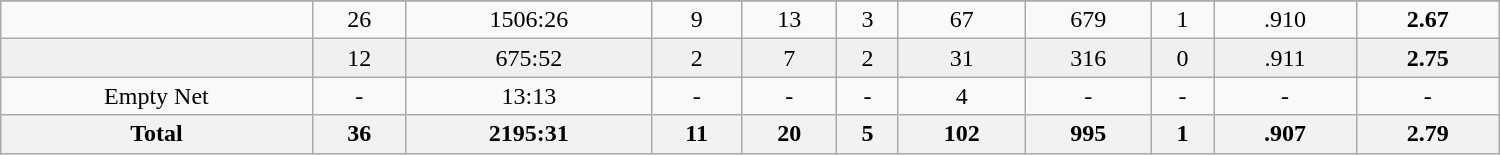<table class="wikitable sortable" width ="1000">
<tr align="center">
</tr>
<tr align="center" bgcolor="">
<td></td>
<td>26</td>
<td>1506:26</td>
<td>9</td>
<td>13</td>
<td>3</td>
<td>67</td>
<td>679</td>
<td>1</td>
<td>.910</td>
<td><strong>2.67</strong></td>
</tr>
<tr align="center" bgcolor="f0f0f0">
<td></td>
<td>12</td>
<td>675:52</td>
<td>2</td>
<td>7</td>
<td>2</td>
<td>31</td>
<td>316</td>
<td>0</td>
<td>.911</td>
<td><strong>2.75</strong></td>
</tr>
<tr align="center" bgcolor="">
<td>Empty Net</td>
<td>-</td>
<td>13:13</td>
<td>-</td>
<td>-</td>
<td>-</td>
<td>4</td>
<td>-</td>
<td>-</td>
<td>-</td>
<td>-</td>
</tr>
<tr>
<th>Total</th>
<th>36</th>
<th>2195:31</th>
<th>11</th>
<th>20</th>
<th>5</th>
<th>102</th>
<th>995</th>
<th>1</th>
<th>.907</th>
<th>2.79</th>
</tr>
</table>
